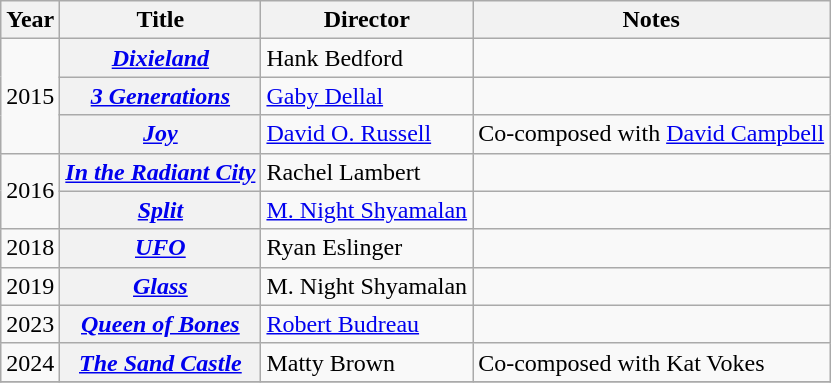<table class="wikitable sortable">
<tr>
<th>Year</th>
<th>Title</th>
<th>Director</th>
<th class="unsortable">Notes</th>
</tr>
<tr>
<td rowspan=3>2015</td>
<th><em><a href='#'>Dixieland</a></em></th>
<td>Hank Bedford</td>
<td></td>
</tr>
<tr>
<th><em><a href='#'>3 

Generations</a></em></th>
<td><a href='#'>Gaby Dellal</a></td>
<td></td>
</tr>
<tr>
<th><em><a href='#'>Joy</a></em></th>
<td><a href='#'>David O. Russell</a></td>
<td>Co-composed with <a href='#'>David Campbell</a></td>
</tr>
<tr>
<td rowspan=2>2016</td>
<th><em><a href='#'>In the Radiant City</a></em></th>
<td>Rachel Lambert</td>
<td></td>
</tr>
<tr>
<th><em><a href='#'>Split</a></em></th>
<td><a href='#'>M. Night Shyamalan</a></td>
<td></td>
</tr>
<tr>
<td>2018</td>
<th><em><a href='#'>UFO</a></em></th>
<td>Ryan Eslinger</td>
<td></td>
</tr>
<tr>
<td>2019</td>
<th><em><a href='#'>Glass</a></em></th>
<td>M. Night Shyamalan</td>
<td></td>
</tr>
<tr>
<td>2023</td>
<th><em><a href='#'>Queen of Bones</a></em></th>
<td><a href='#'>Robert Budreau</a></td>
<td></td>
</tr>
<tr>
<td>2024</td>
<th><em><a href='#'>The Sand Castle</a></em></th>
<td>Matty Brown</td>
<td>Co-composed with Kat Vokes</td>
</tr>
<tr>
</tr>
</table>
